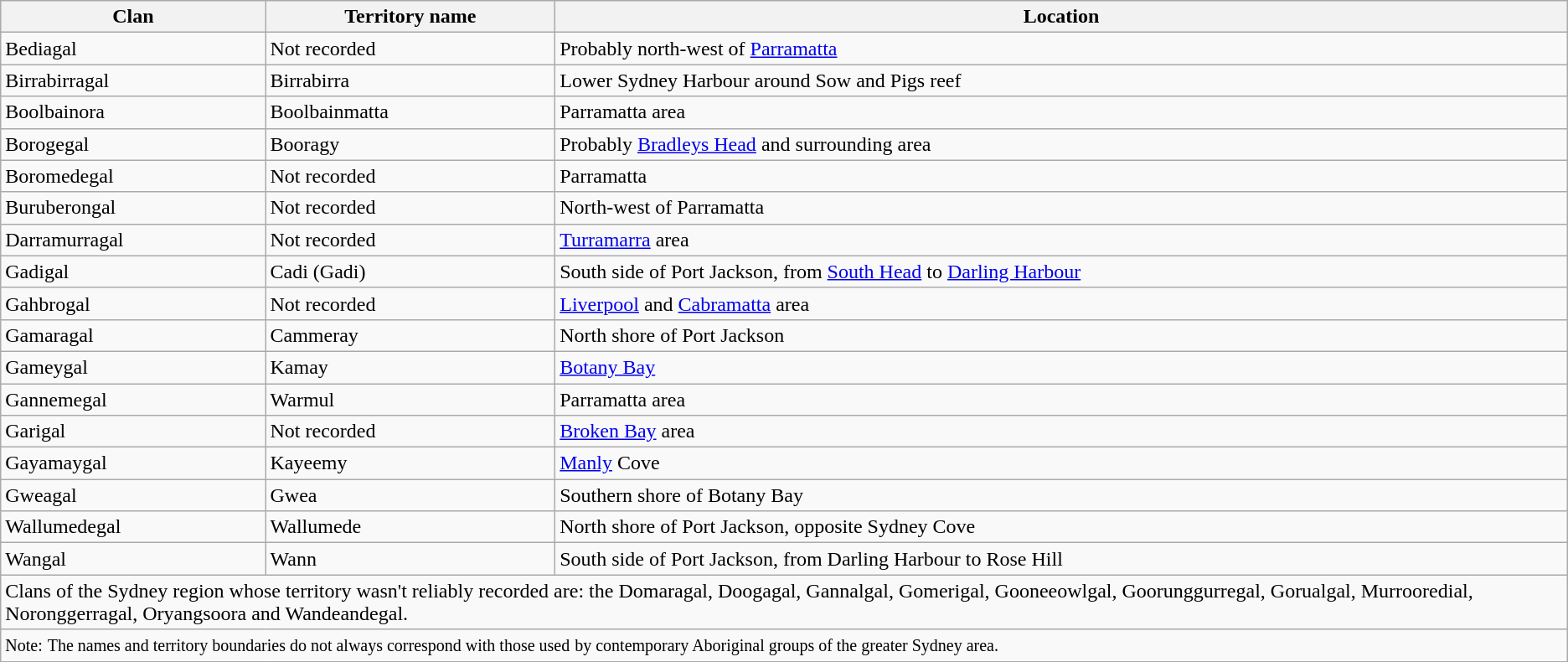<table class="wikitable mw-collapsible mw-collapsed">
<tr>
<th>Clan</th>
<th>Territory name</th>
<th>Location</th>
</tr>
<tr>
<td>Bediagal</td>
<td>Not recorded</td>
<td>Probably north-west of <a href='#'>Parramatta</a></td>
</tr>
<tr>
<td>Birrabirragal</td>
<td>Birrabirra</td>
<td>Lower Sydney Harbour around Sow and Pigs reef</td>
</tr>
<tr>
<td>Boolbainora</td>
<td>Boolbainmatta</td>
<td>Parramatta area</td>
</tr>
<tr>
<td>Borogegal</td>
<td>Booragy</td>
<td>Probably <a href='#'>Bradleys Head</a> and surrounding area</td>
</tr>
<tr>
<td>Boromedegal</td>
<td>Not recorded</td>
<td>Parramatta</td>
</tr>
<tr>
<td>Buruberongal</td>
<td>Not recorded</td>
<td>North-west of Parramatta</td>
</tr>
<tr>
<td>Darramurragal</td>
<td>Not recorded</td>
<td><a href='#'>Turramarra</a> area</td>
</tr>
<tr>
<td>Gadigal</td>
<td>Cadi (Gadi)</td>
<td>South side of Port Jackson, from <a href='#'>South Head</a> to <a href='#'>Darling Harbour</a></td>
</tr>
<tr>
<td>Gahbrogal</td>
<td>Not recorded</td>
<td><a href='#'>Liverpool</a> and <a href='#'>Cabramatta</a> area</td>
</tr>
<tr>
<td>Gamaragal</td>
<td>Cammeray</td>
<td>North shore of Port Jackson</td>
</tr>
<tr>
<td>Gameygal</td>
<td>Kamay</td>
<td><a href='#'>Botany Bay</a></td>
</tr>
<tr>
<td>Gannemegal</td>
<td>Warmul</td>
<td>Parramatta area</td>
</tr>
<tr>
<td>Garigal</td>
<td>Not recorded</td>
<td><a href='#'>Broken Bay</a> area</td>
</tr>
<tr>
<td>Gayamaygal</td>
<td>Kayeemy</td>
<td><a href='#'>Manly</a> Cove</td>
</tr>
<tr>
<td>Gweagal</td>
<td>Gwea</td>
<td>Southern shore of Botany Bay</td>
</tr>
<tr>
<td>Wallumedegal</td>
<td>Wallumede</td>
<td>North shore of Port Jackson, opposite Sydney Cove</td>
</tr>
<tr>
<td>Wangal</td>
<td>Wann</td>
<td>South side of Port Jackson, from Darling Harbour to Rose Hill</td>
</tr>
<tr>
<td colspan="3">Clans of the Sydney region whose territory wasn't reliably recorded are: the Domaragal, Doogagal, Gannalgal, Gomerigal, Gooneeowlgal, Goorunggurregal, Gorualgal, Murrooredial, Noronggerragal, Oryangsoora and Wandeandegal.</td>
</tr>
<tr>
<td colspan="3"><small>Note:</small> <small>The names and territory boundaries do not always correspond with those used</small> <small>by contemporary Aboriginal groups of the greater Sydney area.</small></td>
</tr>
</table>
